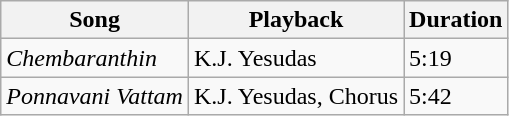<table class="wikitable" border="1">
<tr>
<th>Song</th>
<th>Playback</th>
<th>Duration</th>
</tr>
<tr>
<td><em>Chembaranthin</em></td>
<td>K.J. Yesudas</td>
<td>5:19</td>
</tr>
<tr>
<td><em>Ponnavani Vattam</em></td>
<td>K.J. Yesudas, Chorus</td>
<td>5:42</td>
</tr>
</table>
